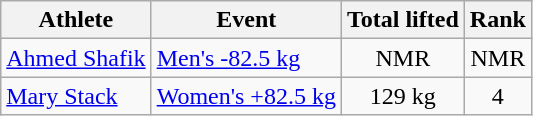<table class="wikitable">
<tr>
<th>Athlete</th>
<th>Event</th>
<th>Total lifted</th>
<th>Rank</th>
</tr>
<tr>
<td><a href='#'>Ahmed Shafik</a></td>
<td><a href='#'>Men's -82.5 kg</a></td>
<td style="text-align:center;">NMR</td>
<td style="text-align:center;">NMR</td>
</tr>
<tr>
<td><a href='#'>Mary Stack</a></td>
<td><a href='#'>Women's +82.5 kg</a></td>
<td style="text-align:center;">129 kg</td>
<td style="text-align:center;">4</td>
</tr>
</table>
